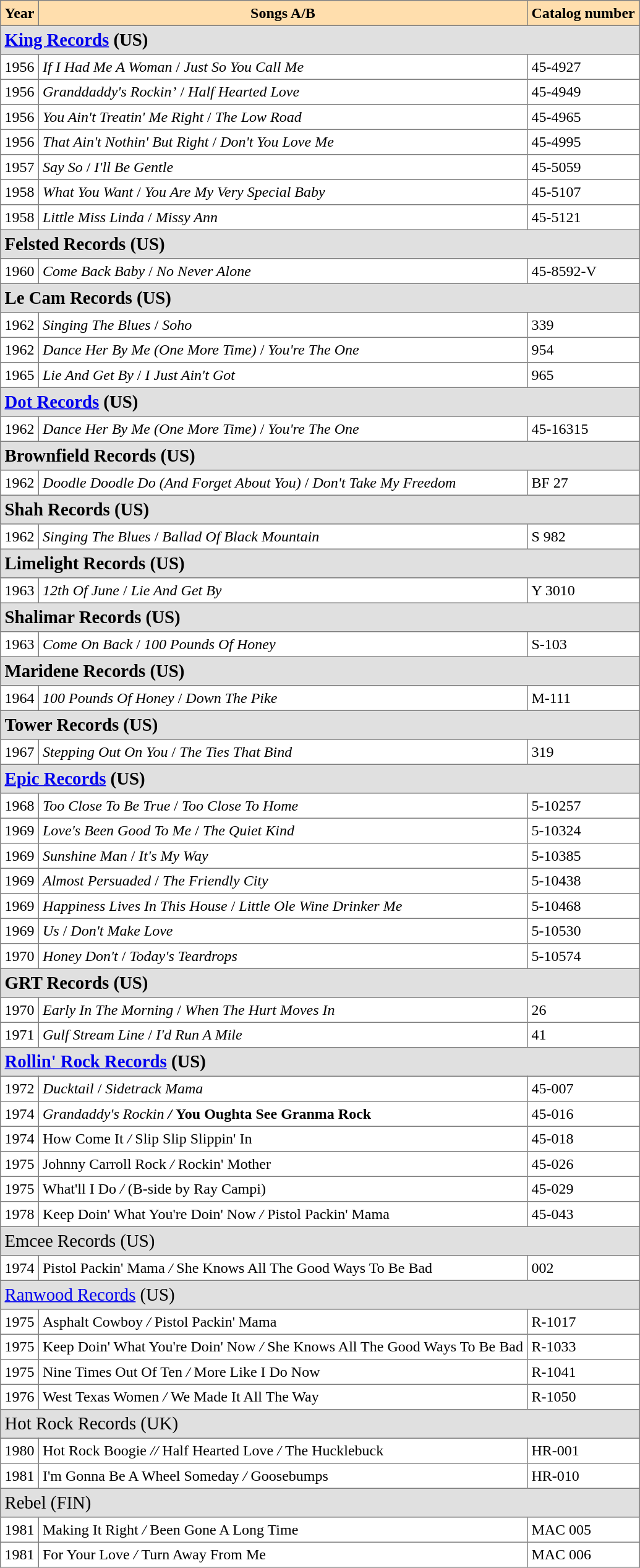<table border="2" cellspacing="0" cellpadding="4" rules="all"  style="margin:1em 1em 1em 0; border-style:solid; border-width:1px; border-collapse:collapse; empty-cells:show;  ">
<tr bgcolor='#FFDEAD'>
<th>Year</th>
<th>Songs A/B</th>
<th>Catalog number</th>
</tr>
<tr --->
<td bgcolor='#E0E0E0' colspan='4' align='left'><big><strong><a href='#'>King Records</a> (US)</strong></big></td>
</tr>
<tr --->
<td>1956</td>
<td><em>If I Had Me A Woman</em> / <em>Just So You Call Me</em></td>
<td>45-4927</td>
</tr>
<tr --->
<td>1956</td>
<td><em>Granddaddy's Rockin’</em> / <em>Half Hearted Love</em></td>
<td>45-4949</td>
</tr>
<tr --->
<td>1956</td>
<td><em>You Ain't Treatin' Me Right</em> / <em>The Low Road</em></td>
<td>45-4965</td>
</tr>
<tr --->
<td>1956</td>
<td><em>That Ain't Nothin' But Right</em> / <em>Don't You Love Me</em></td>
<td>45-4995</td>
</tr>
<tr --->
<td>1957</td>
<td><em>Say So</em> / <em>I'll Be Gentle</em></td>
<td>45-5059</td>
</tr>
<tr --->
<td>1958</td>
<td><em>What You Want</em> / <em>You Are My Very Special Baby</em></td>
<td>45-5107</td>
</tr>
<tr --->
<td>1958</td>
<td><em>Little Miss Linda</em> / <em>Missy Ann</em></td>
<td>45-5121</td>
</tr>
<tr --->
<td bgcolor='#E0E0E0' colspan='4' align='left'><big><strong>Felsted Records (US)</strong></big></td>
</tr>
<tr --->
<td>1960</td>
<td><em>Come Back Baby</em> / <em>No Never Alone</em></td>
<td>45-8592-V</td>
</tr>
<tr --->
<td bgcolor='#E0E0E0' colspan='4' align='left'><big><strong>Le Cam Records (US)</strong></big></td>
</tr>
<tr --->
<td>1962</td>
<td><em>Singing The Blues</em> / <em>Soho</em></td>
<td>339</td>
</tr>
<tr --->
<td>1962</td>
<td><em>Dance Her By Me (One More Time)</em> / <em>You're The One</em></td>
<td>954</td>
</tr>
<tr --->
<td>1965</td>
<td><em>Lie And Get By</em> / <em>I Just Ain't Got</em></td>
<td>965</td>
</tr>
<tr --->
<td bgcolor='#E0E0E0' colspan='4' align='left'><big><strong><a href='#'>Dot Records</a> (US)</strong></big></td>
</tr>
<tr --->
<td>1962</td>
<td><em>Dance Her By Me (One More Time)</em> / <em>You're The One</em></td>
<td>45-16315</td>
</tr>
<tr --->
<td bgcolor='#E0E0E0' colspan='4' align='left'><big><strong>Brownfield Records (US)</strong></big></td>
</tr>
<tr --->
<td>1962</td>
<td><em>Doodle Doodle Do (And Forget About You)</em> / <em>Don't Take My Freedom</em></td>
<td>BF 27</td>
</tr>
<tr --->
<td bgcolor='#E0E0E0' colspan='4' align='left'><big><strong>Shah Records (US)</strong></big></td>
</tr>
<tr --->
<td>1962</td>
<td><em>Singing The Blues</em> / <em>Ballad Of Black Mountain</em></td>
<td>S 982</td>
</tr>
<tr --->
<td bgcolor='#E0E0E0' colspan='4' align='left'><big><strong>Limelight Records (US)</strong></big></td>
</tr>
<tr --->
<td>1963</td>
<td><em>12th Of June</em> / <em>Lie And Get By</em></td>
<td>Y 3010</td>
</tr>
<tr --->
<td bgcolor='#E0E0E0' colspan='4' align='left'><big><strong>Shalimar Records (US)</strong></big></td>
</tr>
<tr --->
<td>1963</td>
<td><em>Come On Back</em> / <em>100 Pounds Of Honey</em></td>
<td>S-103</td>
</tr>
<tr --->
<td bgcolor='#E0E0E0' colspan='4' align='left'><big><strong>Maridene Records (US)</strong></big></td>
</tr>
<tr --->
<td>1964</td>
<td><em>100 Pounds Of Honey</em> / <em>Down The Pike</em></td>
<td>M-111</td>
</tr>
<tr --->
<td bgcolor='#E0E0E0' colspan='4' align='left'><big><strong>Tower Records (US)</strong></big></td>
</tr>
<tr --->
<td>1967</td>
<td><em>Stepping Out On You</em> / <em>The Ties That Bind</em></td>
<td>319</td>
</tr>
<tr --->
<td bgcolor='#E0E0E0' colspan='4' align='left'><big><strong><a href='#'>Epic Records</a> (US)</strong></big></td>
</tr>
<tr --->
<td>1968</td>
<td><em>Too Close To Be True</em> / <em>Too Close To Home</em></td>
<td>5-10257</td>
</tr>
<tr --->
<td>1969</td>
<td><em>Love's Been Good To Me</em> / <em>The Quiet Kind</em></td>
<td>5-10324</td>
</tr>
<tr --->
<td>1969</td>
<td><em>Sunshine Man</em> / <em>It's My Way</em></td>
<td>5-10385</td>
</tr>
<tr --->
<td>1969</td>
<td><em>Almost Persuaded</em> / <em>The Friendly City</em></td>
<td>5-10438</td>
</tr>
<tr --->
<td>1969</td>
<td><em>Happiness Lives In This House</em> / <em>Little Ole Wine Drinker Me</em></td>
<td>5-10468</td>
</tr>
<tr --->
<td>1969</td>
<td><em>Us</em> / <em>Don't Make Love</em></td>
<td>5-10530</td>
</tr>
<tr --->
<td>1970</td>
<td><em>Honey Don't</em> / <em>Today's Teardrops</em></td>
<td>5-10574</td>
</tr>
<tr --->
<td bgcolor='#E0E0E0' colspan='4' align='left'><big><strong>GRT Records (US)</strong></big></td>
</tr>
<tr --->
<td>1970</td>
<td><em>Early In The Morning</em> / <em>When The Hurt Moves In</em></td>
<td>26</td>
</tr>
<tr --->
<td>1971</td>
<td><em>Gulf Stream Line</em> / <em>I'd Run A Mile</em></td>
<td>41</td>
</tr>
<tr --->
<td bgcolor='#E0E0E0' colspan='4' align='left'><big><strong><a href='#'>Rollin' Rock Records</a> (US)</strong></big></td>
</tr>
<tr --->
<td>1972</td>
<td><em>Ducktail</em> / <em>Sidetrack Mama</em></td>
<td>45-007</td>
</tr>
<tr --->
<td>1974</td>
<td><em>Grandaddy's Rockin<strong> / </em>You Oughta See Granma Rock<em></td>
<td>45-016</td>
</tr>
<tr --->
<td>1974</td>
<td></em>How Come It<em> / </em>Slip Slip Slippin' In<em></td>
<td>45-018</td>
</tr>
<tr --->
<td>1975</td>
<td></em>Johnny Carroll Rock<em> / </em>Rockin' Mother<em></td>
<td>45-026</td>
</tr>
<tr --->
<td>1975</td>
<td></em>What'll I Do<em> / </em>(B-side by Ray Campi)<em></td>
<td>45-029</td>
</tr>
<tr --->
<td>1978</td>
<td></em>Keep Doin' What You're Doin' Now<em> / </em>Pistol Packin' Mama<em></td>
<td>45-043</td>
</tr>
<tr --->
<td bgcolor='#E0E0E0' colspan='4' align='left'><big></strong>Emcee Records (US)<strong></big></td>
</tr>
<tr --->
<td>1974</td>
<td></em>Pistol Packin' Mama<em> / </em>She Knows All The Good Ways To Be Bad<em></td>
<td>002</td>
</tr>
<tr --->
<td bgcolor='#E0E0E0' colspan='4' align='left'><big></strong><a href='#'>Ranwood Records</a> (US)<strong></big></td>
</tr>
<tr --->
<td>1975</td>
<td></em>Asphalt Cowboy<em> / </em>Pistol Packin' Mama<em></td>
<td>R-1017</td>
</tr>
<tr --->
<td>1975</td>
<td></em>Keep Doin' What You're Doin' Now<em> / </em>She Knows All The Good Ways To Be Bad<em></td>
<td>R-1033</td>
</tr>
<tr --->
<td>1975</td>
<td></em>Nine Times Out Of Ten<em> / </em>More Like I Do Now<em></td>
<td>R-1041</td>
</tr>
<tr --->
<td>1976</td>
<td></em>West Texas Women<em> / </em>We Made It All The Way<em></td>
<td>R-1050</td>
</tr>
<tr --->
<td bgcolor='#E0E0E0' colspan='4' align='left'><big></strong>Hot Rock Records (UK)<strong></big></td>
</tr>
<tr --->
<td>1980</td>
<td></em>Hot Rock Boogie<em> // </em>Half Hearted Love<em> / </em>The Hucklebuck<em></td>
<td>HR-001</td>
</tr>
<tr --->
<td>1981</td>
<td></em>I'm Gonna Be A Wheel Someday<em> / </em>Goosebumps<em></td>
<td>HR-010</td>
</tr>
<tr --->
<td bgcolor='#E0E0E0' colspan='4' align='left'><big></strong>Rebel (FIN)<strong></big></td>
</tr>
<tr --->
<td>1981</td>
<td></em>Making It Right<em> / </em>Been Gone A Long Time<em></td>
<td>MAC 005</td>
</tr>
<tr --->
<td>1981</td>
<td></em>For Your Love<em> / </em>Turn Away From Me<em></td>
<td>MAC 006</td>
</tr>
</table>
